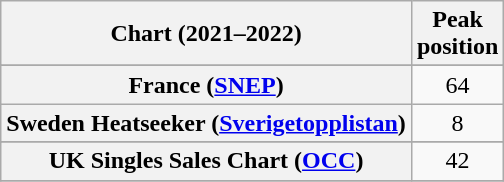<table class="wikitable sortable plainrowheaders" style="text-align:center">
<tr>
<th scope="col">Chart (2021–2022)</th>
<th scope="col">Peak<br>position</th>
</tr>
<tr>
</tr>
<tr>
<th scope="row">France (<a href='#'>SNEP</a>)</th>
<td>64</td>
</tr>
<tr>
<th scope="row">Sweden Heatseeker (<a href='#'>Sverigetopplistan</a>)</th>
<td>8</td>
</tr>
<tr>
</tr>
<tr>
<th scope="row">UK Singles Sales Chart (<a href='#'>OCC</a>)</th>
<td>42</td>
</tr>
<tr>
</tr>
</table>
